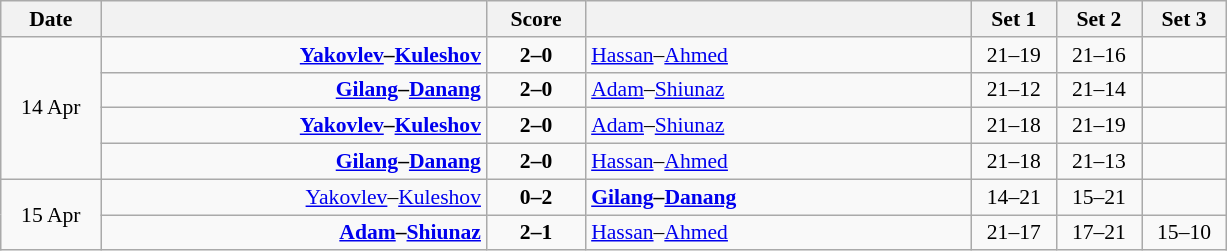<table class="wikitable" style="text-align: center; font-size:90% ">
<tr>
<th width="60">Date</th>
<th align="right" width="250"></th>
<th width="60">Score</th>
<th align="left" width="250"></th>
<th width="50">Set 1</th>
<th width="50">Set 2</th>
<th width="50">Set 3</th>
</tr>
<tr>
<td rowspan=4>14 Apr</td>
<td align=right><strong><a href='#'>Yakovlev</a>–<a href='#'>Kuleshov</a> </strong></td>
<td align=center><strong>2–0</strong></td>
<td align=left> <a href='#'>Hassan</a>–<a href='#'>Ahmed</a></td>
<td>21–19</td>
<td>21–16</td>
<td></td>
</tr>
<tr>
<td align=right><strong><a href='#'>Gilang</a>–<a href='#'>Danang</a> </strong></td>
<td align=center><strong>2–0</strong></td>
<td align=left> <a href='#'>Adam</a>–<a href='#'>Shiunaz</a></td>
<td>21–12</td>
<td>21–14</td>
<td></td>
</tr>
<tr>
<td align=right><strong><a href='#'>Yakovlev</a>–<a href='#'>Kuleshov</a> </strong></td>
<td align=center><strong>2–0</strong></td>
<td align=left> <a href='#'>Adam</a>–<a href='#'>Shiunaz</a></td>
<td>21–18</td>
<td>21–19</td>
<td></td>
</tr>
<tr>
<td align=right><strong><a href='#'>Gilang</a>–<a href='#'>Danang</a> </strong></td>
<td align=center><strong>2–0</strong></td>
<td align=left> <a href='#'>Hassan</a>–<a href='#'>Ahmed</a></td>
<td>21–18</td>
<td>21–13</td>
<td></td>
</tr>
<tr>
<td rowspan=2>15 Apr</td>
<td align=right><a href='#'>Yakovlev</a>–<a href='#'>Kuleshov</a> </td>
<td align=center><strong>0–2</strong></td>
<td align=left><strong> <a href='#'>Gilang</a>–<a href='#'>Danang</a></strong></td>
<td>14–21</td>
<td>15–21</td>
<td></td>
</tr>
<tr>
<td align=right><strong><a href='#'>Adam</a>–<a href='#'>Shiunaz</a> </strong></td>
<td align=center><strong>2–1</strong></td>
<td align=left> <a href='#'>Hassan</a>–<a href='#'>Ahmed</a></td>
<td>21–17</td>
<td>17–21</td>
<td>15–10</td>
</tr>
</table>
